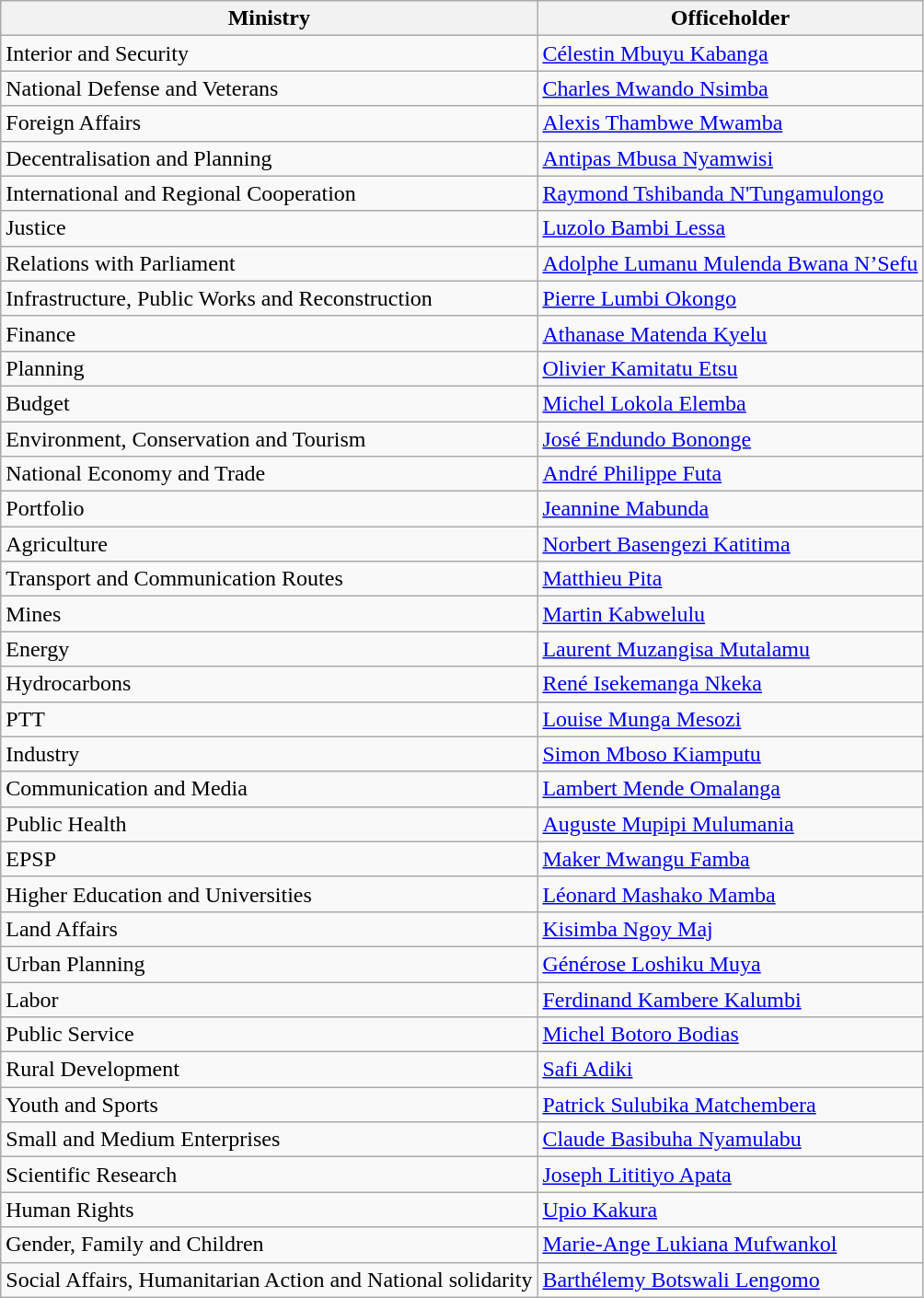<table class=wikitable>
<tr>
<th>Ministry</th>
<th>Officeholder</th>
</tr>
<tr>
<td>Interior and Security</td>
<td><a href='#'>Célestin Mbuyu Kabanga</a></td>
</tr>
<tr>
<td>National Defense and Veterans</td>
<td><a href='#'>Charles Mwando Nsimba</a></td>
</tr>
<tr>
<td>Foreign Affairs</td>
<td><a href='#'>Alexis Thambwe Mwamba</a></td>
</tr>
<tr>
<td>Decentralisation and Planning</td>
<td><a href='#'>Antipas Mbusa Nyamwisi</a></td>
</tr>
<tr>
<td>International and Regional Cooperation</td>
<td><a href='#'>Raymond Tshibanda N'Tungamulongo</a></td>
</tr>
<tr>
<td>Justice</td>
<td><a href='#'>Luzolo Bambi Lessa</a></td>
</tr>
<tr>
<td>Relations with Parliament</td>
<td><a href='#'>Adolphe Lumanu Mulenda Bwana N’Sefu</a></td>
</tr>
<tr>
<td>Infrastructure, Public Works and Reconstruction</td>
<td><a href='#'>Pierre Lumbi Okongo</a></td>
</tr>
<tr>
<td>Finance</td>
<td><a href='#'>Athanase Matenda Kyelu</a></td>
</tr>
<tr>
<td>Planning</td>
<td><a href='#'>Olivier Kamitatu Etsu</a></td>
</tr>
<tr>
<td>Budget</td>
<td><a href='#'>Michel Lokola Elemba</a></td>
</tr>
<tr>
<td>Environment, Conservation and Tourism</td>
<td><a href='#'>José Endundo Bononge</a></td>
</tr>
<tr>
<td>National Economy and Trade</td>
<td><a href='#'>André Philippe Futa</a></td>
</tr>
<tr>
<td>Portfolio</td>
<td><a href='#'>Jeannine Mabunda</a></td>
</tr>
<tr>
<td>Agriculture</td>
<td><a href='#'>Norbert Basengezi Katitima</a></td>
</tr>
<tr>
<td>Transport and Communication Routes</td>
<td><a href='#'>Matthieu Pita</a></td>
</tr>
<tr>
<td>Mines</td>
<td><a href='#'>Martin Kabwelulu</a></td>
</tr>
<tr>
<td>Energy</td>
<td><a href='#'>Laurent Muzangisa Mutalamu</a></td>
</tr>
<tr>
<td>Hydrocarbons</td>
<td><a href='#'>René Isekemanga Nkeka</a></td>
</tr>
<tr>
<td>PTT</td>
<td><a href='#'>Louise Munga Mesozi</a></td>
</tr>
<tr>
<td>Industry</td>
<td><a href='#'>Simon Mboso Kiamputu</a></td>
</tr>
<tr>
<td>Communication and Media</td>
<td><a href='#'>Lambert Mende Omalanga</a></td>
</tr>
<tr>
<td>Public Health</td>
<td><a href='#'>Auguste Mupipi Mulumania</a></td>
</tr>
<tr>
<td>EPSP</td>
<td><a href='#'>Maker Mwangu Famba</a></td>
</tr>
<tr>
<td>Higher Education and Universities</td>
<td><a href='#'>Léonard Mashako Mamba</a></td>
</tr>
<tr>
<td>Land Affairs</td>
<td><a href='#'>Kisimba Ngoy Maj</a></td>
</tr>
<tr>
<td>Urban Planning</td>
<td><a href='#'>Générose Loshiku Muya</a></td>
</tr>
<tr>
<td>Labor</td>
<td><a href='#'>Ferdinand Kambere Kalumbi</a></td>
</tr>
<tr>
<td>Public Service</td>
<td><a href='#'>Michel Botoro Bodias</a></td>
</tr>
<tr>
<td>Rural Development</td>
<td><a href='#'>Safi Adiki</a></td>
</tr>
<tr>
<td>Youth and Sports</td>
<td><a href='#'>Patrick Sulubika Matchembera</a></td>
</tr>
<tr>
<td>Small and Medium Enterprises</td>
<td><a href='#'>Claude Basibuha Nyamulabu</a></td>
</tr>
<tr>
<td>Scientific Research</td>
<td><a href='#'>Joseph Lititiyo Apata</a></td>
</tr>
<tr>
<td>Human Rights</td>
<td><a href='#'>Upio Kakura</a></td>
</tr>
<tr>
<td>Gender, Family and Children</td>
<td><a href='#'>Marie-Ange Lukiana Mufwankol</a></td>
</tr>
<tr>
<td>Social Affairs, Humanitarian Action and National solidarity</td>
<td><a href='#'>Barthélemy Botswali Lengomo</a></td>
</tr>
</table>
